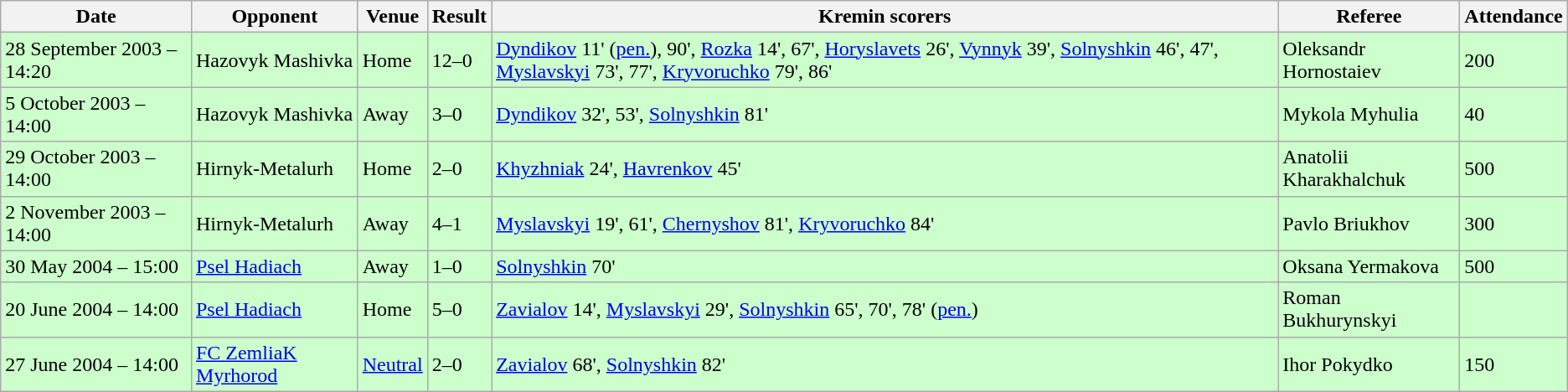<table class="wikitable" style="text-align:left">
<tr>
<th>Date</th>
<th>Opponent</th>
<th>Venue</th>
<th>Result</th>
<th>Kremin scorers</th>
<th>Referee</th>
<th>Attendance</th>
</tr>
<tr style="background:#ccffcc">
<td>28 September 2003 – 14:20</td>
<td>Hazovyk Mashivka</td>
<td>Home</td>
<td>12–0</td>
<td><a href='#'>Dyndikov</a> 11' (<a href='#'>pen.</a>), 90', <a href='#'>Rozka</a> 14', 67', <a href='#'>Horyslavets</a> 26', <a href='#'>Vynnyk</a> 39', <a href='#'>Solnyshkin</a> 46', 47', <a href='#'>Myslavskyi</a> 73', 77', <a href='#'>Kryvoruchko</a> 79', 86'</td>
<td>Oleksandr Hornostaiev</td>
<td>200</td>
</tr>
<tr style="background:#ccffcc">
<td>5 October 2003 – 14:00</td>
<td>Hazovyk Mashivka</td>
<td>Away</td>
<td>3–0</td>
<td><a href='#'>Dyndikov</a> 32', 53', <a href='#'>Solnyshkin</a> 81'</td>
<td>Mykola Myhulia</td>
<td>40</td>
</tr>
<tr style="background:#ccffcc">
<td>29 October 2003 – 14:00</td>
<td>Hirnyk-Metalurh</td>
<td>Home</td>
<td>2–0</td>
<td><a href='#'>Khyzhniak</a> 24', <a href='#'>Havrenkov</a> 45'</td>
<td>Anatolii Kharakhalchuk</td>
<td>500</td>
</tr>
<tr style="background:#ccffcc">
<td>2 November 2003 – 14:00</td>
<td>Hirnyk-Metalurh</td>
<td>Away</td>
<td>4–1</td>
<td><a href='#'>Myslavskyi</a> 19', 61', <a href='#'>Chernyshov</a> 81', <a href='#'>Kryvoruchko</a> 84'</td>
<td>Pavlo Briukhov</td>
<td>300</td>
</tr>
<tr style="background:#ccffcc">
<td>30 May 2004 – 15:00</td>
<td><a href='#'>Psel Hadiach</a></td>
<td>Away</td>
<td>1–0</td>
<td><a href='#'>Solnyshkin</a> 70'</td>
<td>Oksana Yermakova</td>
<td>500</td>
</tr>
<tr style="background:#ccffcc">
<td>20 June 2004 – 14:00</td>
<td><a href='#'>Psel Hadiach</a></td>
<td>Home</td>
<td>5–0</td>
<td><a href='#'>Zavialov</a> 14', <a href='#'>Myslavskyi</a> 29', <a href='#'>Solnyshkin</a> 65', 70', 78' (<a href='#'>pen.</a>)</td>
<td>Roman Bukhurynskyi</td>
<td></td>
</tr>
<tr style="background:#ccffcc">
<td>27 June 2004 – 14:00</td>
<td><a href='#'>FC ZemliaK Myrhorod</a></td>
<td><a href='#'>Neutral</a></td>
<td>2–0</td>
<td><a href='#'>Zavialov</a> 68', <a href='#'>Solnyshkin</a> 82'</td>
<td>Ihor Pokydko</td>
<td>150</td>
</tr>
</table>
